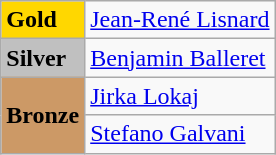<table class="wikitable">
<tr>
<td bgcolor="gold"><strong>Gold</strong></td>
<td> <a href='#'>Jean-René Lisnard</a></td>
</tr>
<tr>
<td bgcolor="silver"><strong>Silver</strong></td>
<td> <a href='#'>Benjamin Balleret</a></td>
</tr>
<tr>
<td rowspan="2" bgcolor="#cc9966"><strong>Bronze</strong></td>
<td> <a href='#'>Jirka Lokaj</a></td>
</tr>
<tr>
<td> <a href='#'>Stefano Galvani</a></td>
</tr>
</table>
